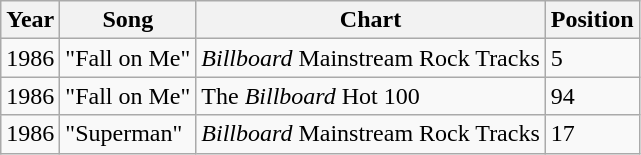<table class="wikitable">
<tr>
<th align="left">Year</th>
<th align="left">Song</th>
<th align="left">Chart</th>
<th align="left">Position</th>
</tr>
<tr>
<td align="left">1986</td>
<td align="left">"Fall on Me"</td>
<td align="left"><em>Billboard</em> Mainstream Rock Tracks</td>
<td align="left">5</td>
</tr>
<tr>
<td align="left">1986</td>
<td align="left">"Fall on Me"</td>
<td align="left">The <em>Billboard</em> Hot 100</td>
<td align="left">94</td>
</tr>
<tr>
<td align="left">1986</td>
<td align="left">"Superman"</td>
<td align="left"><em>Billboard</em> Mainstream Rock Tracks</td>
<td align="left">17</td>
</tr>
</table>
